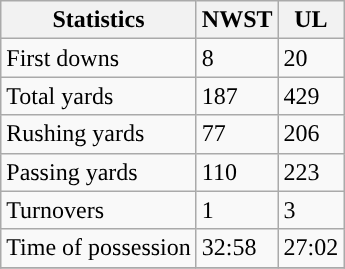<table class="wikitable" style="float: left;">
<tr>
<th>Statistics</th>
<th>NWST</th>
<th>UL</th>
</tr>
<tr>
<td>First downs</td>
<td>8</td>
<td>20</td>
</tr>
<tr>
<td>Total yards</td>
<td>187</td>
<td>429</td>
</tr>
<tr>
<td>Rushing yards</td>
<td>77</td>
<td>206</td>
</tr>
<tr>
<td>Passing yards</td>
<td>110</td>
<td>223</td>
</tr>
<tr>
<td>Turnovers</td>
<td>1</td>
<td>3</td>
</tr>
<tr>
<td>Time of possession</td>
<td>32:58</td>
<td>27:02</td>
</tr>
<tr>
</tr>
</table>
